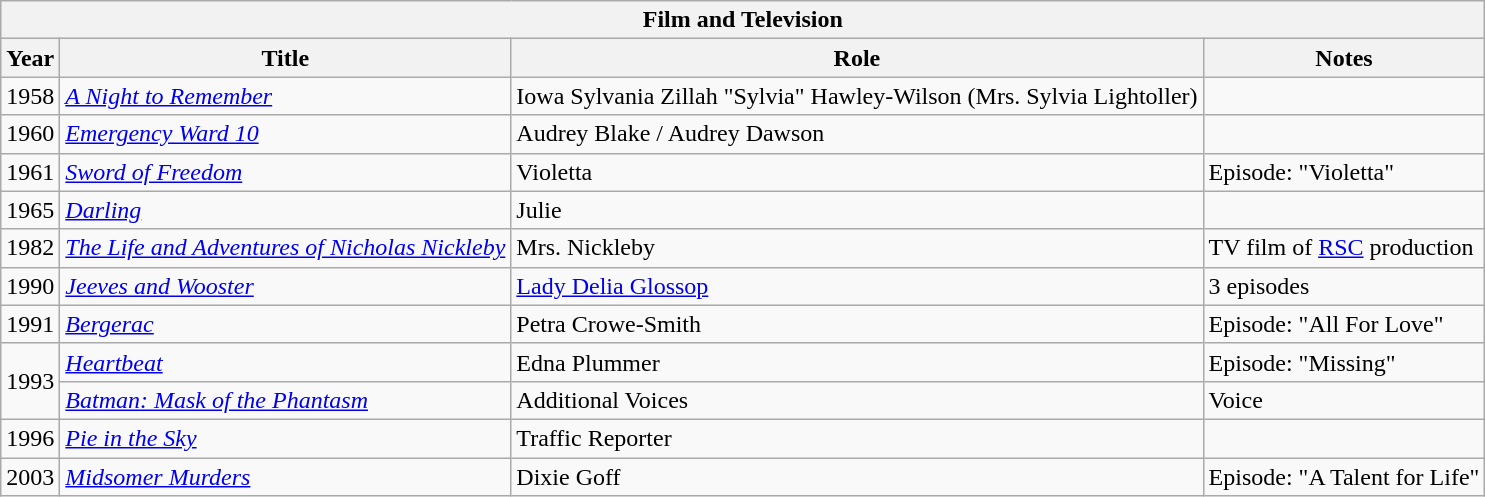<table class="wikitable">
<tr>
<th colspan=4>Film and Television</th>
</tr>
<tr>
<th>Year</th>
<th>Title</th>
<th>Role</th>
<th>Notes</th>
</tr>
<tr>
<td rowspan=1>1958</td>
<td><em><a href='#'>A Night to Remember</a></em></td>
<td>Iowa Sylvania Zillah "Sylvia" Hawley-Wilson (Mrs. Sylvia Lightoller)</td>
<td></td>
</tr>
<tr>
<td rowspan=1>1960</td>
<td><em><a href='#'>Emergency Ward 10</a></em></td>
<td>Audrey Blake / Audrey Dawson</td>
<td></td>
</tr>
<tr>
<td rowspan=1>1961</td>
<td><em><a href='#'>Sword of Freedom</a></em></td>
<td>Violetta</td>
<td>Episode: "Violetta"</td>
</tr>
<tr>
<td rowspan=1>1965</td>
<td><em><a href='#'>Darling</a></em></td>
<td>Julie</td>
<td></td>
</tr>
<tr>
<td rowspan=1>1982</td>
<td><em><a href='#'>The Life and Adventures of Nicholas Nickleby</a></em></td>
<td>Mrs. Nickleby</td>
<td>TV film of <a href='#'>RSC</a> production</td>
</tr>
<tr>
<td rowspan=1>1990</td>
<td><em><a href='#'>Jeeves and Wooster</a></em></td>
<td><a href='#'>Lady Delia Glossop</a></td>
<td>3 episodes</td>
</tr>
<tr>
<td rowspan=1>1991</td>
<td><em><a href='#'>Bergerac</a></em></td>
<td>Petra Crowe-Smith</td>
<td>Episode: "All For Love"</td>
</tr>
<tr>
<td rowspan=2>1993</td>
<td><em><a href='#'>Heartbeat</a></em></td>
<td>Edna Plummer</td>
<td>Episode: "Missing"</td>
</tr>
<tr>
<td><em><a href='#'>Batman: Mask of the Phantasm</a></em></td>
<td>Additional Voices</td>
<td>Voice</td>
</tr>
<tr>
<td rowspan=1>1996</td>
<td><em><a href='#'>Pie in the Sky</a></em></td>
<td>Traffic Reporter</td>
<td></td>
</tr>
<tr>
<td rowspan=1>2003</td>
<td><em><a href='#'>Midsomer Murders</a></em></td>
<td>Dixie Goff</td>
<td>Episode: "A Talent for Life"</td>
</tr>
</table>
